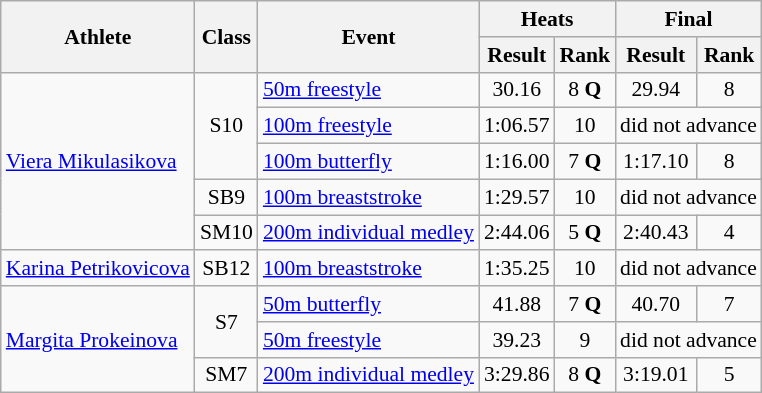<table class=wikitable style="font-size:90%">
<tr>
<th rowspan="2">Athlete</th>
<th rowspan="2">Class</th>
<th rowspan="2">Event</th>
<th colspan="2">Heats</th>
<th colspan="2">Final</th>
</tr>
<tr>
<th>Result</th>
<th>Rank</th>
<th>Result</th>
<th>Rank</th>
</tr>
<tr>
<td rowspan="5"><a href='#'>Viera Mikulasikova</a></td>
<td rowspan="3" style="text-align:center;">S10</td>
<td><a href='#'>50m freestyle</a></td>
<td style="text-align:center;">30.16</td>
<td style="text-align:center;">8 <strong>Q</strong></td>
<td style="text-align:center;">29.94</td>
<td style="text-align:center;">8</td>
</tr>
<tr>
<td><a href='#'>100m freestyle</a></td>
<td style="text-align:center;">1:06.57</td>
<td style="text-align:center;">10</td>
<td style="text-align:center;" colspan="2">did not advance</td>
</tr>
<tr>
<td><a href='#'>100m butterfly</a></td>
<td style="text-align:center;">1:16.00</td>
<td style="text-align:center;">7 <strong>Q</strong></td>
<td style="text-align:center;">1:17.10</td>
<td style="text-align:center;">8</td>
</tr>
<tr>
<td style="text-align:center;">SB9</td>
<td><a href='#'>100m breaststroke</a></td>
<td style="text-align:center;">1:29.57</td>
<td style="text-align:center;">10</td>
<td style="text-align:center;" colspan="2">did not advance</td>
</tr>
<tr>
<td style="text-align:center;">SM10</td>
<td><a href='#'>200m individual medley</a></td>
<td style="text-align:center;">2:44.06</td>
<td style="text-align:center;">5 <strong>Q</strong></td>
<td style="text-align:center;">2:40.43</td>
<td style="text-align:center;">4</td>
</tr>
<tr>
<td><a href='#'>Karina Petrikovicova</a></td>
<td style="text-align:center;">SB12</td>
<td><a href='#'>100m breaststroke</a></td>
<td style="text-align:center;">1:35.25</td>
<td style="text-align:center;">10</td>
<td style="text-align:center;" colspan="2">did not advance</td>
</tr>
<tr>
<td rowspan="3"><a href='#'>Margita Prokeinova</a></td>
<td rowspan="2" style="text-align:center;">S7</td>
<td><a href='#'>50m butterfly</a></td>
<td style="text-align:center;">41.88</td>
<td style="text-align:center;">7 <strong>Q</strong></td>
<td style="text-align:center;">40.70</td>
<td style="text-align:center;">7</td>
</tr>
<tr>
<td><a href='#'>50m freestyle</a></td>
<td style="text-align:center;">39.23</td>
<td style="text-align:center;">9</td>
<td style="text-align:center;" colspan="2">did not advance</td>
</tr>
<tr>
<td style="text-align:center;">SM7</td>
<td><a href='#'>200m individual medley</a></td>
<td style="text-align:center;">3:29.86</td>
<td style="text-align:center;">8 <strong>Q</strong></td>
<td style="text-align:center;">3:19.01</td>
<td style="text-align:center;">5</td>
</tr>
</table>
